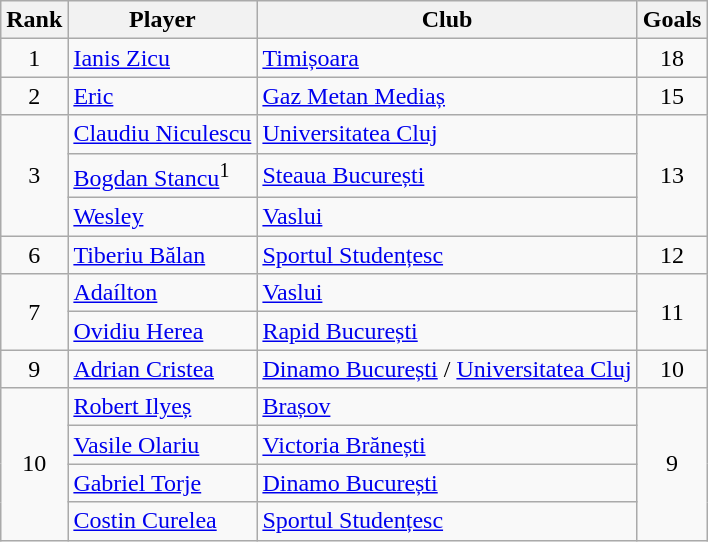<table class="wikitable">
<tr>
<th style="width:28px">Rank</th>
<th>Player</th>
<th>Club</th>
<th>Goals</th>
</tr>
<tr>
<td align="center">1</td>
<td> <a href='#'>Ianis Zicu</a></td>
<td><a href='#'>Timișoara</a></td>
<td align="center">18</td>
</tr>
<tr>
<td align="center">2</td>
<td> <a href='#'>Eric</a></td>
<td><a href='#'>Gaz Metan Mediaș</a></td>
<td align="center">15</td>
</tr>
<tr>
<td rowspan="3" align="center">3</td>
<td> <a href='#'>Claudiu Niculescu</a></td>
<td><a href='#'>Universitatea Cluj</a></td>
<td rowspan="3" align="center">13</td>
</tr>
<tr>
<td> <a href='#'>Bogdan Stancu</a><sup>1</sup></td>
<td><a href='#'>Steaua București</a></td>
</tr>
<tr>
<td> <a href='#'>Wesley</a></td>
<td><a href='#'>Vaslui</a></td>
</tr>
<tr>
<td align="center">6</td>
<td> <a href='#'>Tiberiu Bălan</a></td>
<td><a href='#'>Sportul Studențesc</a></td>
<td align="center">12</td>
</tr>
<tr>
<td rowspan="2" align="center">7</td>
<td> <a href='#'>Adaílton</a></td>
<td><a href='#'>Vaslui</a></td>
<td rowspan="2" align="center">11</td>
</tr>
<tr>
<td> <a href='#'>Ovidiu Herea</a></td>
<td><a href='#'>Rapid București</a></td>
</tr>
<tr>
<td align="center">9</td>
<td> <a href='#'>Adrian Cristea</a></td>
<td><a href='#'>Dinamo București</a> / <a href='#'>Universitatea Cluj</a></td>
<td align="center">10</td>
</tr>
<tr>
<td rowspan="4" align="center">10</td>
<td> <a href='#'>Robert Ilyeș</a></td>
<td><a href='#'>Brașov</a></td>
<td rowspan="4" align="center">9</td>
</tr>
<tr>
<td> <a href='#'>Vasile Olariu</a></td>
<td><a href='#'>Victoria Brănești</a></td>
</tr>
<tr>
<td> <a href='#'>Gabriel Torje</a></td>
<td><a href='#'>Dinamo București</a></td>
</tr>
<tr>
<td> <a href='#'>Costin Curelea</a></td>
<td><a href='#'>Sportul Studențesc</a></td>
</tr>
</table>
